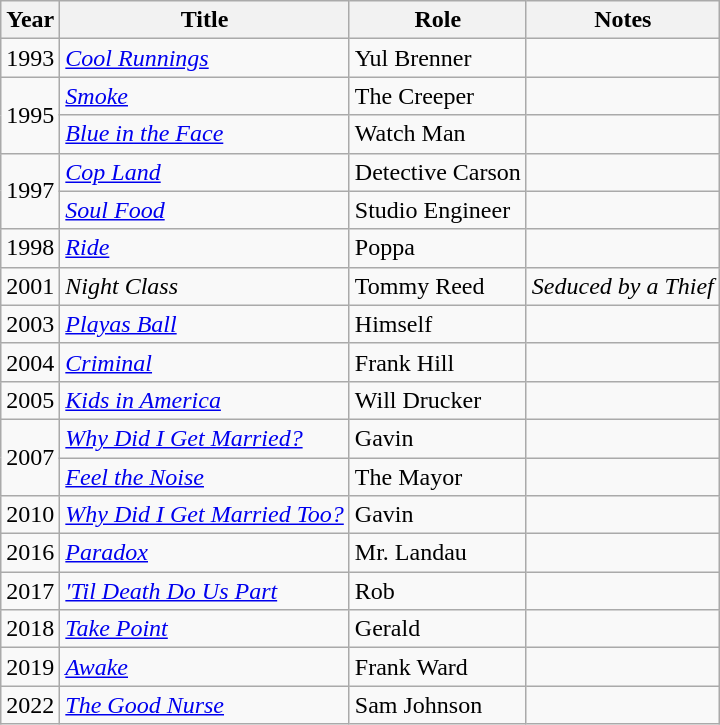<table class="wikitable sortable">
<tr>
<th>Year</th>
<th>Title</th>
<th>Role</th>
<th class="unsortable">Notes</th>
</tr>
<tr>
<td>1993</td>
<td><em><a href='#'>Cool Runnings</a></em></td>
<td>Yul Brenner</td>
<td></td>
</tr>
<tr>
<td rowspan=2>1995</td>
<td><em><a href='#'>Smoke</a></em></td>
<td>The Creeper</td>
<td></td>
</tr>
<tr>
<td><em><a href='#'>Blue in the Face</a></em></td>
<td>Watch Man</td>
<td></td>
</tr>
<tr>
<td rowspan=2>1997</td>
<td><em><a href='#'>Cop Land</a></em></td>
<td>Detective Carson</td>
<td></td>
</tr>
<tr>
<td><em><a href='#'>Soul Food</a></em></td>
<td>Studio Engineer</td>
<td></td>
</tr>
<tr>
<td>1998</td>
<td><em><a href='#'>Ride</a></em></td>
<td>Poppa</td>
<td></td>
</tr>
<tr>
<td>2001</td>
<td><em>Night Class</em></td>
<td>Tommy Reed</td>
<td> <em>Seduced by a Thief</em></td>
</tr>
<tr>
<td>2003</td>
<td><em><a href='#'>Playas Ball</a></em></td>
<td>Himself</td>
<td></td>
</tr>
<tr>
<td>2004</td>
<td><em><a href='#'>Criminal</a></em></td>
<td>Frank Hill</td>
<td></td>
</tr>
<tr>
<td>2005</td>
<td><em><a href='#'>Kids in America</a></em></td>
<td>Will Drucker</td>
<td></td>
</tr>
<tr>
<td rowspan=2>2007</td>
<td><em><a href='#'>Why Did I Get Married?</a></em></td>
<td>Gavin</td>
<td></td>
</tr>
<tr>
<td><em><a href='#'>Feel the Noise</a></em></td>
<td>The Mayor</td>
<td></td>
</tr>
<tr>
<td>2010</td>
<td><em><a href='#'>Why Did I Get Married Too?</a></em></td>
<td>Gavin</td>
<td></td>
</tr>
<tr>
<td>2016</td>
<td><em><a href='#'>Paradox</a></em></td>
<td>Mr. Landau</td>
<td></td>
</tr>
<tr>
<td>2017</td>
<td><em><a href='#'>'Til Death Do Us Part</a></em></td>
<td>Rob</td>
<td></td>
</tr>
<tr>
<td>2018</td>
<td><em><a href='#'>Take Point</a></em></td>
<td>Gerald</td>
<td></td>
</tr>
<tr>
<td>2019</td>
<td><em><a href='#'>Awake</a></em></td>
<td>Frank Ward</td>
<td></td>
</tr>
<tr>
<td>2022</td>
<td><em><a href='#'>The Good Nurse</a></em></td>
<td>Sam Johnson</td>
<td></td>
</tr>
</table>
